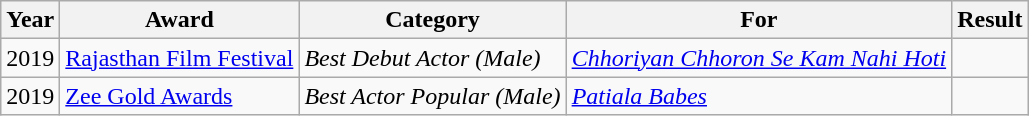<table class="wikitable">
<tr>
<th>Year</th>
<th>Award</th>
<th>Category</th>
<th>For</th>
<th>Result</th>
</tr>
<tr>
<td>2019</td>
<td><a href='#'>Rajasthan Film Festival</a></td>
<td><em>Best Debut Actor (Male)</em></td>
<td><em><a href='#'>Chhoriyan Chhoron Se Kam Nahi Hoti</a></em></td>
<td></td>
</tr>
<tr>
<td>2019</td>
<td><a href='#'>Zee Gold Awards</a></td>
<td><em>Best Actor Popular (Male)</em></td>
<td><em><a href='#'>Patiala Babes</a></em></td>
<td></td>
</tr>
</table>
